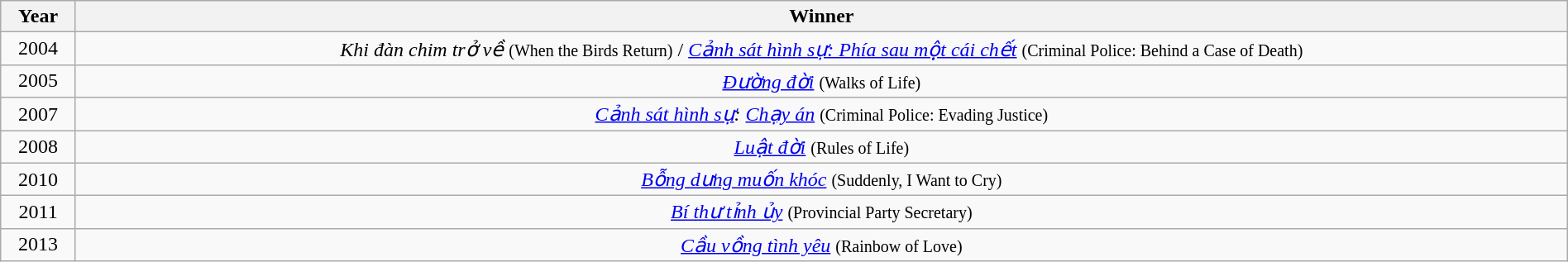<table class="wikitable" style="text-align: center; width:100%">
<tr>
<th>Year</th>
<th>Winner</th>
</tr>
<tr>
<td>2004 </td>
<td><em>Khi đàn chim trở về</em> <small>(When the Birds Return)</small> / <em><a href='#'>Cảnh sát hình sự: Phía sau một cái chết</a></em> <small>(Criminal Police: Behind a Case of Death)</small></td>
</tr>
<tr>
<td>2005 </td>
<td><em><a href='#'>Đường đời</a></em> <small>(Walks of Life)</small></td>
</tr>
<tr>
<td>2007 </td>
<td><em><a href='#'>Cảnh sát hình sự</a>: <a href='#'>Chạy án</a></em> <small>(Criminal Police: Evading Justice)</small></td>
</tr>
<tr>
<td>2008 </td>
<td><em><a href='#'>Luật đời</a></em> <small>(Rules of Life)</small></td>
</tr>
<tr>
<td>2010 </td>
<td><em><a href='#'>Bỗng dưng muốn khóc</a></em> <small>(Suddenly, I Want to Cry)</small></td>
</tr>
<tr>
<td>2011 </td>
<td><em><a href='#'>Bí thư tỉnh ủy</a></em> <small>(Provincial Party Secretary)</small></td>
</tr>
<tr>
<td>2013 </td>
<td><em><a href='#'>Cầu vồng tình yêu</a></em> <small>(Rainbow of Love)</small></td>
</tr>
</table>
